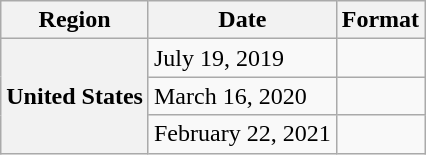<table class="wikitable plainrowheaders">
<tr>
<th scope="col">Region</th>
<th scope="col">Date</th>
<th scope="col">Format</th>
</tr>
<tr>
<th scope="row" rowspan="3">United States</th>
<td>July 19, 2019</td>
<td></td>
</tr>
<tr>
<td>March 16, 2020</td>
<td></td>
</tr>
<tr>
<td>February 22, 2021</td>
<td></td>
</tr>
</table>
